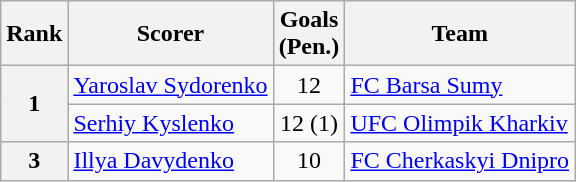<table class="wikitable">
<tr>
<th>Rank</th>
<th>Scorer</th>
<th>Goals<br>(Pen.)</th>
<th>Team</th>
</tr>
<tr>
<th rowspan=2>1</th>
<td> <a href='#'>Yaroslav Sydorenko</a></td>
<td align=center>12</td>
<td><a href='#'>FC Barsa Sumy</a></td>
</tr>
<tr>
<td> <a href='#'>Serhiy Kyslenko</a></td>
<td align=center>12 (1)</td>
<td><a href='#'>UFC Olimpik Kharkiv</a></td>
</tr>
<tr>
<th>3</th>
<td> <a href='#'>Illya Davydenko</a></td>
<td align=center>10</td>
<td><a href='#'>FC Cherkaskyi Dnipro</a></td>
</tr>
</table>
